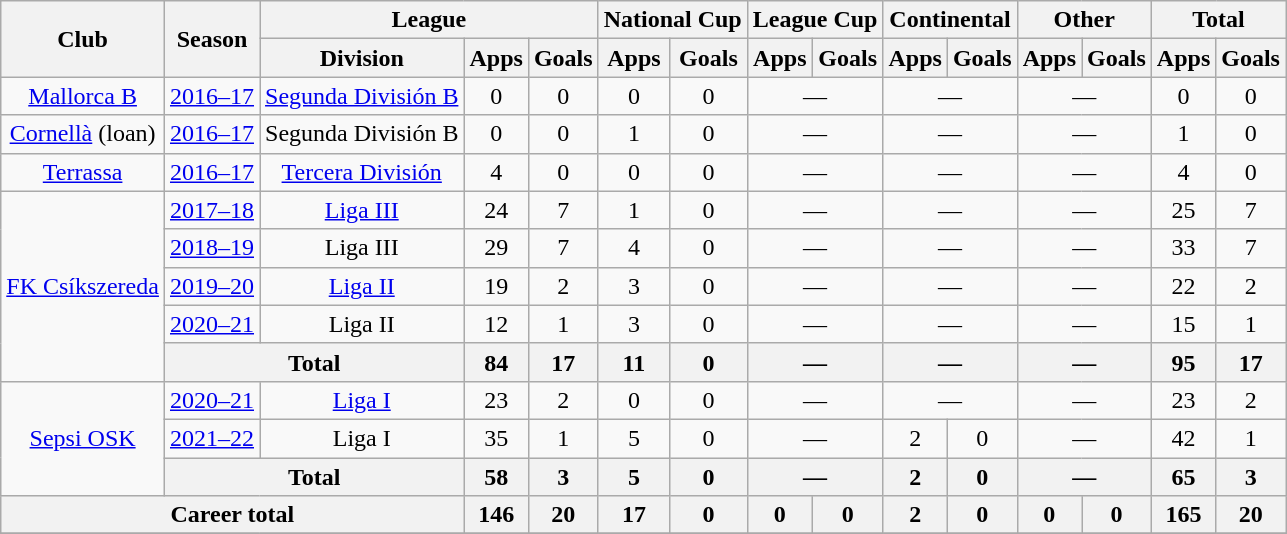<table class="wikitable" style="font-size:100%; text-align: center;">
<tr>
<th rowspan=2>Club</th>
<th rowspan=2>Season</th>
<th colspan=3>League</th>
<th colspan=2>National Cup</th>
<th colspan=2>League Cup</th>
<th colspan=2>Continental</th>
<th colspan=2>Other</th>
<th colspan=2>Total</th>
</tr>
<tr>
<th>Division</th>
<th>Apps</th>
<th>Goals</th>
<th>Apps</th>
<th>Goals</th>
<th>Apps</th>
<th>Goals</th>
<th>Apps</th>
<th>Goals</th>
<th>Apps</th>
<th>Goals</th>
<th>Apps</th>
<th>Goals</th>
</tr>
<tr>
<td><a href='#'>Mallorca B</a></td>
<td><a href='#'>2016–17</a></td>
<td><a href='#'>Segunda División B</a></td>
<td>0</td>
<td>0</td>
<td>0</td>
<td>0</td>
<td colspan="2">—</td>
<td colspan="2">—</td>
<td colspan="2">—</td>
<td>0</td>
<td>0</td>
</tr>
<tr>
<td><a href='#'>Cornellà</a> (loan)</td>
<td><a href='#'>2016–17</a></td>
<td>Segunda División B</td>
<td>0</td>
<td>0</td>
<td>1</td>
<td>0</td>
<td colspan="2">—</td>
<td colspan="2">—</td>
<td colspan="2">—</td>
<td>1</td>
<td>0</td>
</tr>
<tr>
<td><a href='#'>Terrassa</a></td>
<td><a href='#'>2016–17</a></td>
<td><a href='#'>Tercera División</a></td>
<td>4</td>
<td>0</td>
<td>0</td>
<td>0</td>
<td colspan="2">—</td>
<td colspan="2">—</td>
<td colspan="2">—</td>
<td>4</td>
<td>0</td>
</tr>
<tr>
<td rowspan="5"><a href='#'>FK Csíkszereda</a></td>
<td><a href='#'>2017–18</a></td>
<td><a href='#'>Liga III</a></td>
<td>24</td>
<td>7</td>
<td>1</td>
<td>0</td>
<td colspan="2">—</td>
<td colspan="2">—</td>
<td colspan="2">—</td>
<td>25</td>
<td>7</td>
</tr>
<tr>
<td><a href='#'>2018–19</a></td>
<td>Liga III</td>
<td>29</td>
<td>7</td>
<td>4</td>
<td>0</td>
<td colspan="2">—</td>
<td colspan="2">—</td>
<td colspan="2">—</td>
<td>33</td>
<td>7</td>
</tr>
<tr>
<td><a href='#'>2019–20</a></td>
<td><a href='#'>Liga II</a></td>
<td>19</td>
<td>2</td>
<td>3</td>
<td>0</td>
<td colspan="2">—</td>
<td colspan="2">—</td>
<td colspan="2">—</td>
<td>22</td>
<td>2</td>
</tr>
<tr>
<td><a href='#'>2020–21</a></td>
<td>Liga II</td>
<td>12</td>
<td>1</td>
<td>3</td>
<td>0</td>
<td colspan="2">—</td>
<td colspan="2">—</td>
<td colspan="2">—</td>
<td>15</td>
<td>1</td>
</tr>
<tr>
<th colspan="2">Total</th>
<th>84</th>
<th>17</th>
<th>11</th>
<th>0</th>
<th colspan="2">—</th>
<th colspan="2">—</th>
<th colspan="2">—</th>
<th>95</th>
<th>17</th>
</tr>
<tr>
<td rowspan="3"><a href='#'>Sepsi OSK</a></td>
<td><a href='#'>2020–21</a></td>
<td><a href='#'>Liga I</a></td>
<td>23</td>
<td>2</td>
<td>0</td>
<td>0</td>
<td colspan="2">—</td>
<td colspan="2">—</td>
<td colspan="2">—</td>
<td>23</td>
<td>2</td>
</tr>
<tr>
<td><a href='#'>2021–22</a></td>
<td>Liga I</td>
<td>35</td>
<td>1</td>
<td>5</td>
<td>0</td>
<td colspan="2">—</td>
<td>2</td>
<td>0</td>
<td colspan="2">—</td>
<td>42</td>
<td>1</td>
</tr>
<tr>
<th colspan="2">Total</th>
<th>58</th>
<th>3</th>
<th>5</th>
<th>0</th>
<th colspan="2">—</th>
<th>2</th>
<th>0</th>
<th colspan="2">—</th>
<th>65</th>
<th>3</th>
</tr>
<tr>
<th colspan="3"><strong>Career total</strong></th>
<th>146</th>
<th>20</th>
<th>17</th>
<th>0</th>
<th>0</th>
<th>0</th>
<th>2</th>
<th>0</th>
<th>0</th>
<th>0</th>
<th>165</th>
<th>20</th>
</tr>
<tr>
</tr>
</table>
